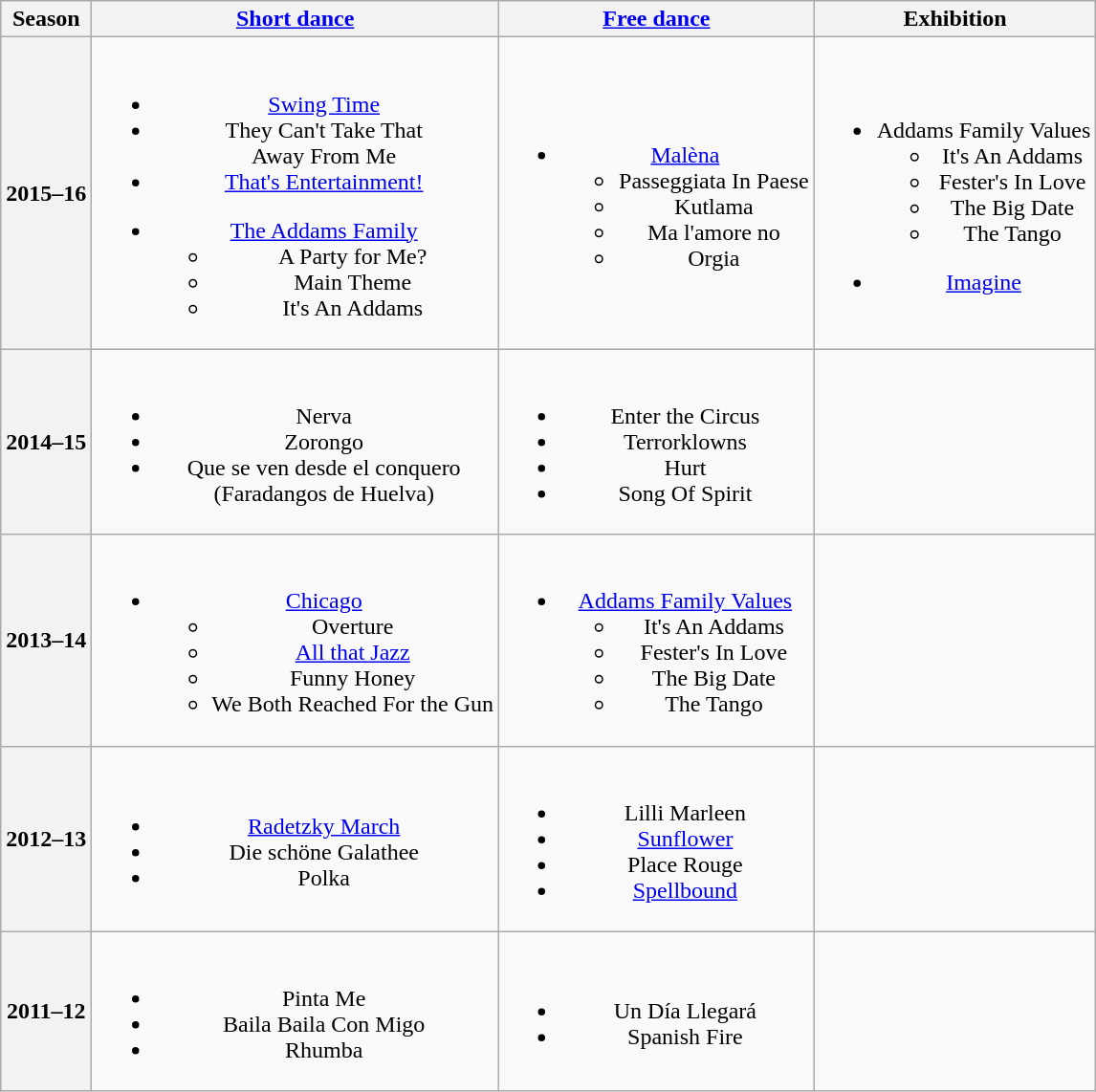<table class="wikitable" style="text-align:center">
<tr>
<th>Season</th>
<th><a href='#'>Short dance</a></th>
<th><a href='#'>Free dance</a></th>
<th>Exhibition</th>
</tr>
<tr>
<th>2015–16 <br> </th>
<td><br><ul><li> <a href='#'>Swing Time</a> <br></li><li> They Can't Take That<br> Away From Me <br></li><li> <a href='#'>That's Entertainment!</a> <br></li></ul><ul><li><a href='#'>The Addams Family</a><ul><li> A Party for Me?</li><li> Main Theme</li><li> It's An Addams <br></li></ul></li></ul></td>
<td><br><ul><li><a href='#'>Malèna</a><ul><li>Passeggiata In Paese  <br></li><li>Kutlama <br></li><li>Ma l'amore no <br></li><li>Orgia <br></li></ul></li></ul></td>
<td><br><ul><li>Addams Family Values <br><ul><li>It's An Addams</li><li>Fester's In Love</li><li>The Big Date</li><li>The Tango</li></ul></li></ul><ul><li><a href='#'>Imagine</a> <br></li></ul></td>
</tr>
<tr>
<th>2014–15 <br> </th>
<td><br><ul><li> Nerva</li><li> Zorongo <br></li><li> Que se ven desde el conquero <br>(Faradangos de Huelva) <br></li></ul></td>
<td><br><ul><li>Enter the Circus <br></li><li>Terrorklowns <br></li><li>Hurt <br></li><li>Song Of Spirit <br></li></ul></td>
<td></td>
</tr>
<tr>
<th>2013–14 <br> </th>
<td><br><ul><li><a href='#'>Chicago</a> <br><ul><li> Overture</li><li> <a href='#'>All that Jazz</a></li><li> Funny Honey</li><li> We Both Reached For the Gun</li></ul></li></ul></td>
<td><br><ul><li><a href='#'>Addams Family Values</a> <br><ul><li>It's An Addams</li><li>Fester's In Love</li><li>The Big Date</li><li>The Tango</li></ul></li></ul></td>
<td></td>
</tr>
<tr>
<th>2012–13 <br> </th>
<td><br><ul><li><a href='#'>Radetzky March</a> <br></li><li>Die schöne Galathee <br></li><li>Polka <br></li></ul></td>
<td><br><ul><li>Lilli Marleen <br></li><li><a href='#'>Sunflower</a> <br></li><li>Place Rouge <br></li><li><a href='#'>Spellbound</a> <br></li></ul></td>
<td></td>
</tr>
<tr>
<th>2011–12 <br> </th>
<td><br><ul><li> Pinta Me <br></li><li> Baila Baila Con Migo <br></li><li>Rhumba <br></li></ul></td>
<td><br><ul><li>Un Día Llegará <br></li><li>Spanish Fire <br></li></ul></td>
<td></td>
</tr>
</table>
